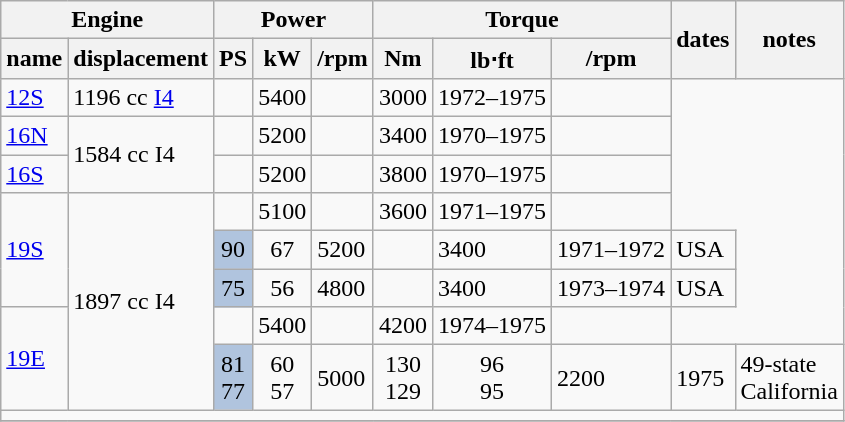<table class="wikitable">
<tr>
<th colspan = 2>Engine</th>
<th colspan = 3>Power</th>
<th colspan = 3>Torque</th>
<th rowspan="2">dates</th>
<th rowspan="2">notes</th>
</tr>
<tr>
<th>name</th>
<th>displacement</th>
<th>PS</th>
<th>kW</th>
<th>/rpm</th>
<th>Nm</th>
<th>lb⋅ft</th>
<th>/rpm</th>
</tr>
<tr>
<td><a href='#'>12S</a></td>
<td>1196 cc <a href='#'>I4</a></td>
<td></td>
<td>5400</td>
<td></td>
<td>3000</td>
<td>1972–1975</td>
<td></td>
</tr>
<tr>
<td><a href='#'>16N</a></td>
<td rowspan="2">1584 cc I4</td>
<td></td>
<td>5200</td>
<td></td>
<td>3400</td>
<td>1970–1975</td>
<td></td>
</tr>
<tr>
<td><a href='#'>16S</a></td>
<td></td>
<td>5200</td>
<td></td>
<td>3800</td>
<td>1970–1975</td>
<td></td>
</tr>
<tr>
<td rowspan="3"><a href='#'>19S</a></td>
<td rowspan="5">1897 cc I4</td>
<td></td>
<td>5100</td>
<td></td>
<td>3600</td>
<td>1971–1975</td>
<td></td>
</tr>
<tr>
<td style="background: #B0C4DE;" align="center">90</td>
<td align="center">67</td>
<td>5200</td>
<td></td>
<td>3400</td>
<td>1971–1972</td>
<td>USA</td>
</tr>
<tr>
<td style="background: #B0C4DE;" align="center">75</td>
<td align="center">56</td>
<td>4800</td>
<td></td>
<td>3400</td>
<td>1973–1974</td>
<td>USA</td>
</tr>
<tr>
<td rowspan="2"><a href='#'>19E</a></td>
<td></td>
<td>5400</td>
<td></td>
<td>4200</td>
<td>1974–1975</td>
<td></td>
</tr>
<tr>
<td style="background: #B0C4DE; "align="center">81<br>77</td>
<td align="center">60<br>57</td>
<td>5000</td>
<td align="center">130<br>129</td>
<td align="center">96<br>95</td>
<td>2200</td>
<td>1975</td>
<td>49-state<br>California</td>
</tr>
<tr>
<td colspan="10"></td>
</tr>
<tr>
</tr>
</table>
